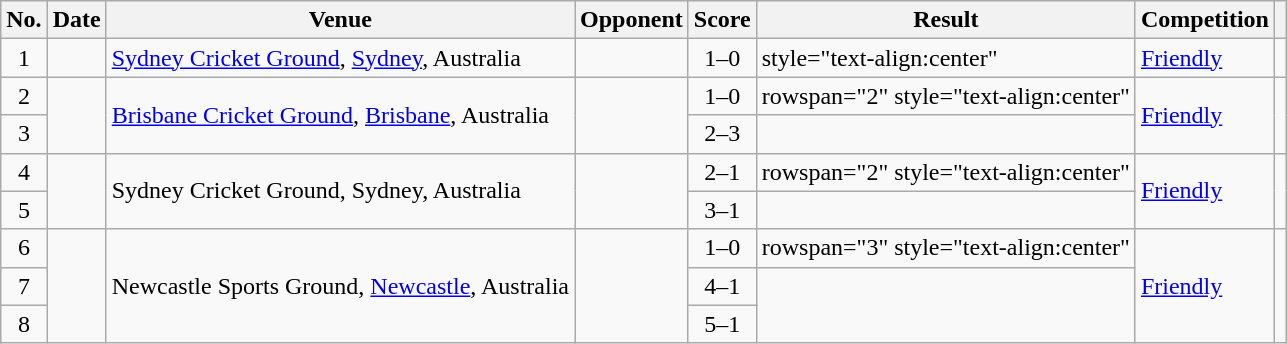<table class="wikitable sortable">
<tr>
<th scope="col">No.</th>
<th scope="col">Date</th>
<th scope="col">Venue</th>
<th scope="col">Opponent</th>
<th scope="col">Score</th>
<th scope="col">Result</th>
<th scope="col">Competition</th>
<th scope="col" class="unsortable"></th>
</tr>
<tr>
<td style="text-align:center">1</td>
<td></td>
<td><a href='#'>Sydney Cricket Ground</a>, <a href='#'>Sydney</a>, Australia</td>
<td></td>
<td style="text-align:center">1–0</td>
<td>style="text-align:center" </td>
<td><a href='#'>Friendly</a></td>
<td></td>
</tr>
<tr>
<td style="text-align:center">2</td>
<td rowspan="2"></td>
<td rowspan="2"><a href='#'>Brisbane Cricket Ground</a>, <a href='#'>Brisbane</a>, Australia</td>
<td rowspan="2"></td>
<td style="text-align:center">1–0</td>
<td>rowspan="2" style="text-align:center" </td>
<td rowspan="2"><a href='#'>Friendly</a></td>
<td rowspan="2"></td>
</tr>
<tr>
<td style="text-align:center">3</td>
<td style="text-align:center">2–3</td>
</tr>
<tr>
<td style="text-align:center">4</td>
<td rowspan="2"></td>
<td rowspan="2">Sydney Cricket Ground, Sydney, Australia</td>
<td rowspan="2"></td>
<td style="text-align:center">2–1</td>
<td>rowspan="2" style="text-align:center" </td>
<td rowspan="2"><a href='#'>Friendly</a></td>
<td rowspan="2"></td>
</tr>
<tr>
<td style="text-align:center">5</td>
<td style="text-align:center">3–1</td>
</tr>
<tr>
<td style="text-align:center">6</td>
<td rowspan="3"></td>
<td rowspan="3">Newcastle Sports Ground, <a href='#'>Newcastle</a>, Australia</td>
<td rowspan="3"></td>
<td style="text-align:center">1–0</td>
<td>rowspan="3" style="text-align:center" </td>
<td rowspan="3"><a href='#'>Friendly</a></td>
<td rowspan="3"></td>
</tr>
<tr>
<td style="text-align:center">7</td>
<td style="text-align:center">4–1</td>
</tr>
<tr>
<td style="text-align:center">8</td>
<td style="text-align:center">5–1</td>
</tr>
</table>
